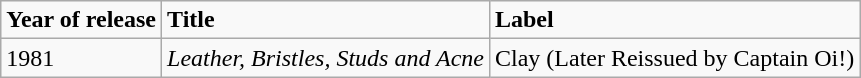<table class="wikitable">
<tr>
<td><strong>Year of release</strong></td>
<td><strong>Title</strong></td>
<td><strong>Label</strong></td>
</tr>
<tr>
<td>1981</td>
<td><em>Leather, Bristles, Studs and Acne</em></td>
<td>Clay (Later Reissued by Captain Oi!)</td>
</tr>
</table>
